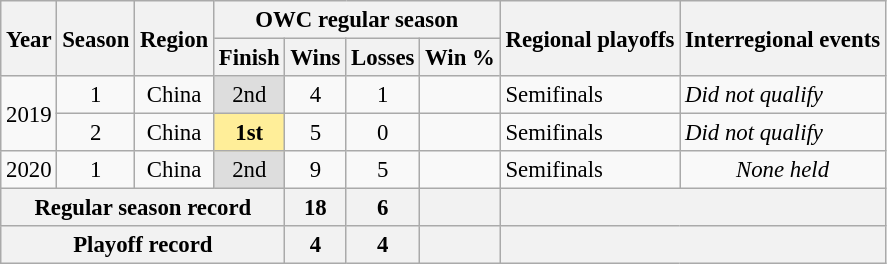<table class="wikitable" style="text-align:center; font-size:95%;">
<tr>
<th rowspan="2">Year</th>
<th rowspan="2">Season</th>
<th rowspan="2">Region</th>
<th colspan="4">OWC regular season</th>
<th rowspan="2">Regional playoffs</th>
<th rowspan="2">Interregional events</th>
</tr>
<tr>
<th>Finish</th>
<th>Wins</th>
<th>Losses</th>
<th>Win %</th>
</tr>
<tr>
<td rowspan= "2">2019</td>
<td>1</td>
<td>China</td>
<td bgcolor="#DDD">2nd</td>
<td>4</td>
<td>1</td>
<td></td>
<td style="text-align:left;">Semifinals</td>
<td style="text-align:left;"><em>Did not qualify</em></td>
</tr>
<tr>
<td>2</td>
<td>China</td>
<td bgcolor="#FFEE99"><strong>1st</strong></td>
<td>5</td>
<td>0</td>
<td></td>
<td style="text-align:left;">Semifinals</td>
<td style="text-align:left;"><em>Did not qualify</em></td>
</tr>
<tr>
<td>2020</td>
<td>1</td>
<td>China</td>
<td bgcolor="#DDD">2nd</td>
<td>9</td>
<td>5</td>
<td></td>
<td style="text-align:left;">Semifinals</td>
<td><em>None held</em></td>
</tr>
<tr>
<th colspan="4">Regular season record</th>
<th>18</th>
<th>6</th>
<th></th>
<th colspan="3"></th>
</tr>
<tr>
<th colspan="4">Playoff record</th>
<th>4</th>
<th>4</th>
<th></th>
<th colspan="3"></th>
</tr>
</table>
